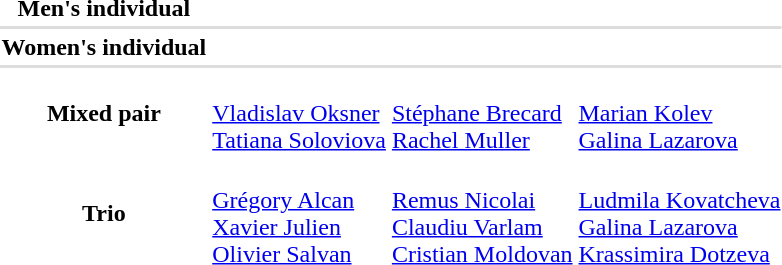<table>
<tr>
<th scope="row">Men's individual</th>
<td></td>
<td></td>
<td></td>
</tr>
<tr bgcolor=#DDDDDD>
<td colspan=4></td>
</tr>
<tr>
<th scope="row">Women's individual</th>
<td></td>
<td></td>
<td></td>
</tr>
<tr bgcolor=#DDDDDD>
<td colspan=4></td>
</tr>
<tr>
<th scope="row">Mixed pair</th>
<td><br><a href='#'>Vladislav Oksner</a><br><a href='#'>Tatiana Soloviova</a></td>
<td><br><a href='#'>Stéphane Brecard</a><br><a href='#'>Rachel Muller</a></td>
<td><br><a href='#'>Marian Kolev</a><br><a href='#'>Galina Lazarova</a></td>
</tr>
<tr>
<th scope="row">Trio</th>
<td><br><a href='#'>Grégory Alcan</a><br><a href='#'>Xavier Julien</a><br><a href='#'>Olivier Salvan</a></td>
<td><br><a href='#'>Remus Nicolai</a><br><a href='#'>Claudiu Varlam</a><br><a href='#'>Cristian Moldovan</a></td>
<td><br><a href='#'>Ludmila Kovatcheva</a><br><a href='#'>Galina Lazarova</a><br><a href='#'>Krassimira Dotzeva</a></td>
</tr>
</table>
